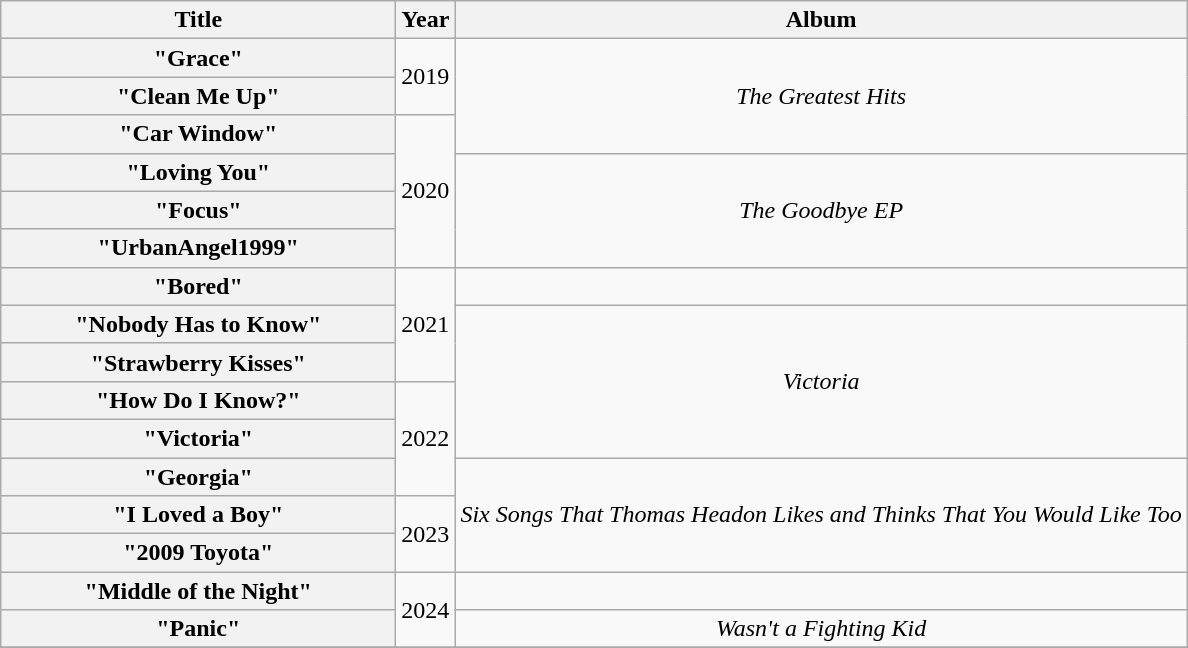<table class="wikitable plainrowheaders" style="text-align:center;">
<tr>
<th scope="col" style="width:16em;">Title</th>
<th scope="col" style="width:1em;">Year</th>
<th scope="col">Album</th>
</tr>
<tr>
<th scope="row">"Grace"</th>
<td rowspan="2">2019</td>
<td rowspan="3"><em>The Greatest Hits</em></td>
</tr>
<tr>
<th scope="row">"Clean Me Up"</th>
</tr>
<tr>
<th scope="row">"Car Window"</th>
<td rowspan="4">2020</td>
</tr>
<tr>
<th scope="row">"Loving You"</th>
<td rowspan="3"><em>The Goodbye EP</em></td>
</tr>
<tr>
<th scope="row">"Focus"</th>
</tr>
<tr>
<th scope="row">"UrbanAngel1999"</th>
</tr>
<tr>
<th scope="row">"Bored"<br></th>
<td rowspan="3">2021</td>
<td></td>
</tr>
<tr>
<th scope="row">"Nobody Has to Know"</th>
<td rowspan="4"><em>Victoria</em></td>
</tr>
<tr>
<th scope="row">"Strawberry Kisses"</th>
</tr>
<tr>
<th scope="row">"How Do I Know?"</th>
<td rowspan="3">2022</td>
</tr>
<tr>
<th scope="row">"Victoria"</th>
</tr>
<tr>
<th scope="row">"Georgia"</th>
<td rowspan="3"><em>Six Songs That Thomas Headon Likes and Thinks That You Would Like Too</em></td>
</tr>
<tr>
<th scope="row">"I Loved a Boy"</th>
<td rowspan="2">2023</td>
</tr>
<tr>
<th scope="row">"2009 Toyota"</th>
</tr>
<tr>
<th scope="row">"Middle of the Night"</th>
<td rowspan="2">2024</td>
<td></td>
</tr>
<tr>
<th scope="row">"Panic"</th>
<td><em>Wasn't a Fighting Kid</em></td>
</tr>
<tr>
</tr>
</table>
